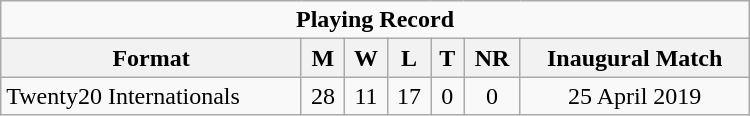<table class="wikitable" style="text-align: center; width: 500px;">
<tr>
<td colspan=7 align="center"><strong>Playing Record</strong></td>
</tr>
<tr>
<th>Format</th>
<th>M</th>
<th>W</th>
<th>L</th>
<th>T</th>
<th>NR</th>
<th>Inaugural Match</th>
</tr>
<tr>
<td align="left">Twenty20 Internationals</td>
<td>28</td>
<td>11</td>
<td>17</td>
<td>0</td>
<td>0</td>
<td>25 April 2019</td>
</tr>
</table>
